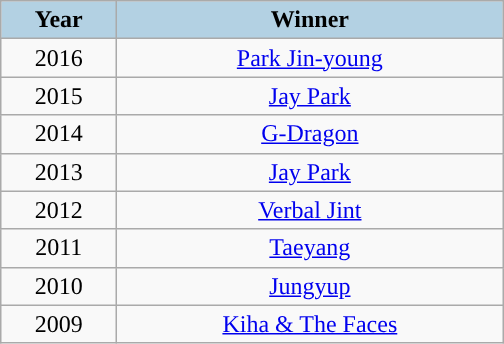<table class="wikitable" style="text-align: center">
<tr>
<th width="70" style="background:#b3d1e3;">Year</th>
<th width="250" style="background:#b3d1e3;">Winner</th>
</tr>
<tr>
<td>2016</td>
<td><a href='#'>Park Jin-young</a></td>
</tr>
<tr>
<td>2015</td>
<td><a href='#'>Jay Park</a></td>
</tr>
<tr>
<td>2014</td>
<td><a href='#'>G-Dragon</a></td>
</tr>
<tr>
<td>2013</td>
<td><a href='#'>Jay Park</a></td>
</tr>
<tr>
<td>2012</td>
<td><a href='#'>Verbal Jint</a></td>
</tr>
<tr>
<td>2011</td>
<td><a href='#'>Taeyang</a></td>
</tr>
<tr>
<td>2010</td>
<td><a href='#'>Jungyup</a></td>
</tr>
<tr>
<td>2009</td>
<td><a href='#'>Kiha & The Faces</a></td>
</tr>
</table>
